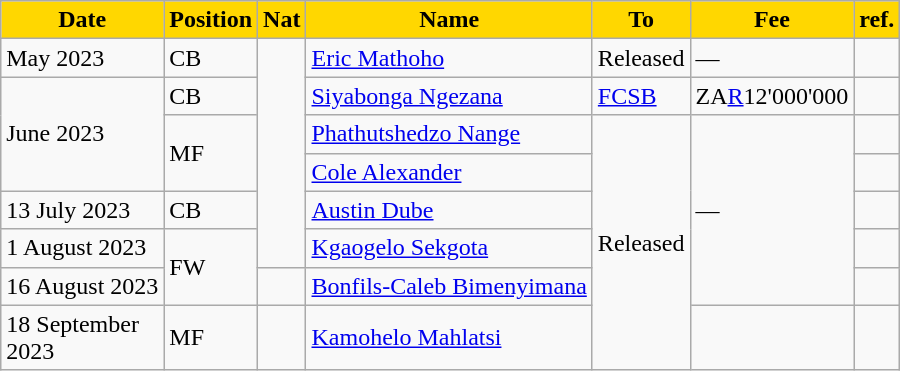<table class="wikitable sortable">
<tr>
<th style="background:#FFD700; color:Black">Date</th>
<th style="background:#FFD700; color:Black">Position</th>
<th style="background:#FFD700; color:Black">Nat</th>
<th style="background:#FFD700; color:Black">Name</th>
<th style="background:#FFD700; color:Black">To</th>
<th style="background:#FFD700; color:black; text-align:center;">Fee</th>
<th style="background:#FFD700; color:Black">ref.</th>
</tr>
<tr>
<td>May 2023</td>
<td>CB</td>
<td rowspan="6"></td>
<td><a href='#'>Eric Mathoho</a></td>
<td>Released</td>
<td>—</td>
<td></td>
</tr>
<tr>
<td rowspan="3">June 2023</td>
<td>CB</td>
<td><a href='#'>Siyabonga Ngezana</a></td>
<td><a href='#'>FCSB</a></td>
<td>ZA<a href='#'>R</a>12'000'000</td>
<td></td>
</tr>
<tr>
<td rowspan="2">MF</td>
<td><a href='#'>Phathutshedzo Nange</a></td>
<td rowspan="6">Released</td>
<td rowspan="5">—</td>
<td></td>
</tr>
<tr>
<td><a href='#'>Cole Alexander</a></td>
<td></td>
</tr>
<tr>
<td>13 July 2023</td>
<td>CB</td>
<td><a href='#'>Austin Dube</a></td>
<td></td>
</tr>
<tr>
<td>1 August 2023</td>
<td rowspan="2">FW</td>
<td><a href='#'>Kgaogelo Sekgota</a></td>
<td></td>
</tr>
<tr>
<td>16 August 2023</td>
<td></td>
<td><a href='#'>Bonfils-Caleb Bimenyimana</a></td>
<td></td>
</tr>
<tr>
<td>18 September<br>2023</td>
<td>MF</td>
<td></td>
<td><a href='#'>Kamohelo Mahlatsi</a></td>
<td></td>
<td></td>
</tr>
</table>
